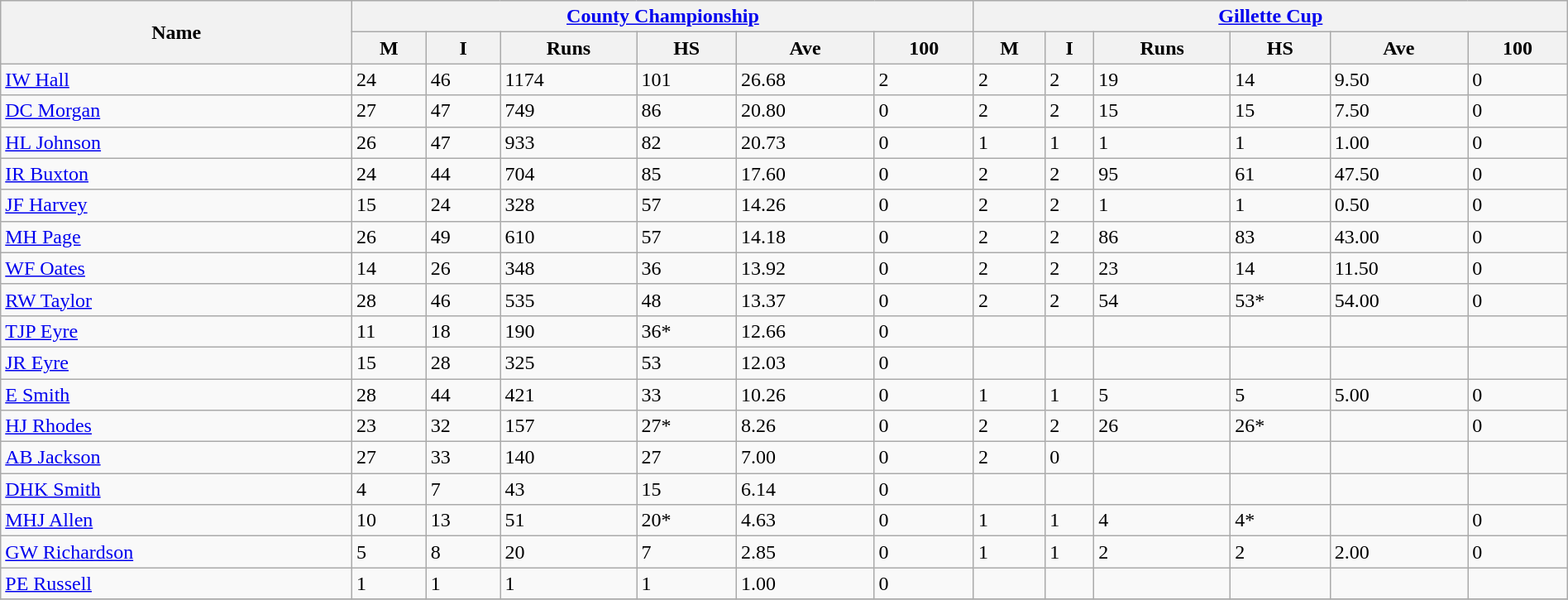<table class="wikitable " width="100%">
<tr bgcolor="#efefef">
<th rowspan=2>Name</th>
<th colspan=6><a href='#'>County Championship</a></th>
<th colspan=6><a href='#'>Gillette Cup</a></th>
</tr>
<tr>
<th>M</th>
<th>I</th>
<th>Runs</th>
<th>HS</th>
<th>Ave</th>
<th>100</th>
<th>M</th>
<th>I</th>
<th>Runs</th>
<th>HS</th>
<th>Ave</th>
<th>100</th>
</tr>
<tr>
<td><a href='#'>IW Hall</a></td>
<td>24</td>
<td>46</td>
<td>1174</td>
<td>101</td>
<td>26.68</td>
<td>2</td>
<td>2</td>
<td>2</td>
<td>19</td>
<td>14</td>
<td>9.50</td>
<td>0</td>
</tr>
<tr>
<td><a href='#'>DC Morgan</a></td>
<td>27</td>
<td>47</td>
<td>749</td>
<td>86</td>
<td>20.80</td>
<td>0</td>
<td>2</td>
<td>2</td>
<td>15</td>
<td>15</td>
<td>7.50</td>
<td>0</td>
</tr>
<tr>
<td><a href='#'>HL Johnson</a></td>
<td>26</td>
<td>47</td>
<td>933</td>
<td>82</td>
<td>20.73</td>
<td>0</td>
<td>1</td>
<td>1</td>
<td>1</td>
<td>1</td>
<td>1.00</td>
<td>0</td>
</tr>
<tr>
<td><a href='#'>IR Buxton</a></td>
<td>24</td>
<td>44</td>
<td>704</td>
<td>85</td>
<td>17.60</td>
<td>0</td>
<td>2</td>
<td>2</td>
<td>95</td>
<td>61</td>
<td>47.50</td>
<td>0</td>
</tr>
<tr>
<td><a href='#'>JF Harvey</a></td>
<td>15</td>
<td>24</td>
<td>328</td>
<td>57</td>
<td>14.26</td>
<td>0</td>
<td>2</td>
<td>2</td>
<td>1</td>
<td>1</td>
<td>0.50</td>
<td>0</td>
</tr>
<tr>
<td><a href='#'>MH Page</a></td>
<td>26</td>
<td>49</td>
<td>610</td>
<td>57</td>
<td>14.18</td>
<td>0</td>
<td>2</td>
<td>2</td>
<td>86</td>
<td>83</td>
<td>43.00</td>
<td>0</td>
</tr>
<tr>
<td><a href='#'>WF Oates</a></td>
<td>14</td>
<td>26</td>
<td>348</td>
<td>36</td>
<td>13.92</td>
<td>0</td>
<td>2</td>
<td>2</td>
<td>23</td>
<td>14</td>
<td>11.50</td>
<td>0</td>
</tr>
<tr>
<td><a href='#'>RW Taylor</a></td>
<td>28</td>
<td>46</td>
<td>535</td>
<td>48</td>
<td>13.37</td>
<td>0</td>
<td>2</td>
<td>2</td>
<td>54</td>
<td>53*</td>
<td>54.00</td>
<td>0</td>
</tr>
<tr>
<td><a href='#'>TJP Eyre</a></td>
<td>11</td>
<td>18</td>
<td>190</td>
<td>36*</td>
<td>12.66</td>
<td>0</td>
<td></td>
<td></td>
<td></td>
<td></td>
<td></td>
<td></td>
</tr>
<tr>
<td><a href='#'>JR Eyre</a></td>
<td>15</td>
<td>28</td>
<td>325</td>
<td>53</td>
<td>12.03</td>
<td>0</td>
<td></td>
<td></td>
<td></td>
<td></td>
<td></td>
<td></td>
</tr>
<tr>
<td><a href='#'>E Smith</a></td>
<td>28</td>
<td>44</td>
<td>421</td>
<td>33</td>
<td>10.26</td>
<td>0</td>
<td>1</td>
<td>1</td>
<td>5</td>
<td>5</td>
<td>5.00</td>
<td>0</td>
</tr>
<tr>
<td><a href='#'>HJ Rhodes</a></td>
<td>23</td>
<td>32</td>
<td>157</td>
<td>27*</td>
<td>8.26</td>
<td>0</td>
<td>2</td>
<td>2</td>
<td>26</td>
<td>26*</td>
<td></td>
<td>0</td>
</tr>
<tr>
<td><a href='#'>AB Jackson</a></td>
<td>27</td>
<td>33</td>
<td>140</td>
<td>27</td>
<td>7.00</td>
<td>0</td>
<td>2</td>
<td>0</td>
<td></td>
<td></td>
<td></td>
<td></td>
</tr>
<tr>
<td><a href='#'>DHK Smith</a></td>
<td>4</td>
<td>7</td>
<td>43</td>
<td>15</td>
<td>6.14</td>
<td>0</td>
<td></td>
<td></td>
<td></td>
<td></td>
<td></td>
<td></td>
</tr>
<tr>
<td><a href='#'>MHJ Allen</a></td>
<td>10</td>
<td>13</td>
<td>51</td>
<td>20*</td>
<td>4.63</td>
<td>0</td>
<td>1</td>
<td>1</td>
<td>4</td>
<td>4*</td>
<td></td>
<td>0</td>
</tr>
<tr>
<td><a href='#'>GW Richardson</a></td>
<td>5</td>
<td>8</td>
<td>20</td>
<td>7</td>
<td>2.85</td>
<td>0</td>
<td>1</td>
<td>1</td>
<td>2</td>
<td>2</td>
<td>2.00</td>
<td>0</td>
</tr>
<tr>
<td><a href='#'>PE Russell</a></td>
<td>1</td>
<td>1</td>
<td>1</td>
<td>1</td>
<td>1.00</td>
<td>0</td>
<td></td>
<td></td>
<td></td>
<td></td>
<td></td>
<td><br></td>
</tr>
<tr>
</tr>
</table>
